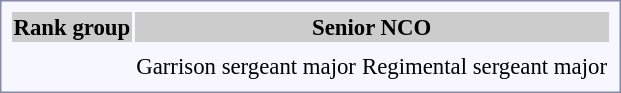<table style="border:1px solid #8888aa; background-color:#f7f8ff; padding:5px; font-size:95%; margin: 0px 12px 12px 0px;">
<tr style="background-color:#CCCCCC; text-align:center;">
<th>Rank group</th>
<th colspan=2>Senior NCO</th>
</tr>
<tr style="text-align:center;">
<td rowspan=2></td>
<td></td>
<td></td>
</tr>
<tr style="text-align:center;">
<td>Garrison sergeant major</td>
<td>Regimental sergeant major</td>
</tr>
</table>
